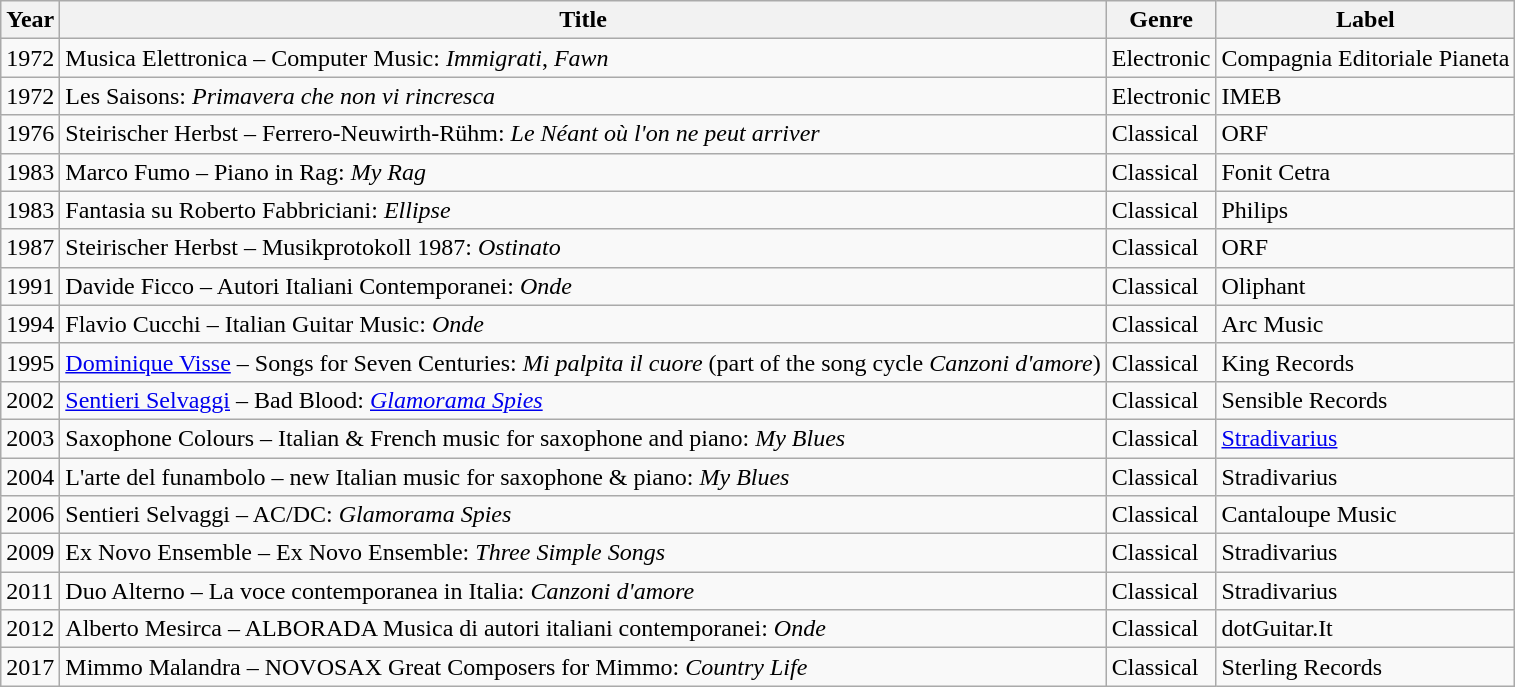<table class="wikitable">
<tr>
<th>Year</th>
<th>Title</th>
<th>Genre</th>
<th>Label</th>
</tr>
<tr>
<td>1972</td>
<td>Musica Elettronica – Computer Music: <em>Immigrati</em>, <em>Fawn</em></td>
<td>Electronic</td>
<td>Compagnia Editoriale Pianeta</td>
</tr>
<tr>
<td>1972</td>
<td>Les Saisons: <em>Primavera che non vi rincresca</em></td>
<td>Electronic</td>
<td>IMEB</td>
</tr>
<tr>
<td>1976</td>
<td>Steirischer Herbst – Ferrero-Neuwirth-Rühm: <em>Le Néant où l'on ne peut arriver</em></td>
<td>Classical</td>
<td>ORF</td>
</tr>
<tr>
<td>1983</td>
<td>Marco Fumo – Piano in Rag: <em>My Rag</em></td>
<td>Classical</td>
<td>Fonit Cetra</td>
</tr>
<tr>
<td>1983</td>
<td>Fantasia su Roberto Fabbriciani: <em>Ellipse</em></td>
<td>Classical</td>
<td>Philips</td>
</tr>
<tr>
<td>1987</td>
<td>Steirischer Herbst – Musikprotokoll 1987: <em>Ostinato</em></td>
<td>Classical</td>
<td>ORF</td>
</tr>
<tr>
<td>1991</td>
<td>Davide Ficco – Autori Italiani Contemporanei: <em>Onde</em></td>
<td>Classical</td>
<td>Oliphant</td>
</tr>
<tr>
<td>1994</td>
<td>Flavio Cucchi – Italian Guitar Music: <em>Onde</em></td>
<td>Classical</td>
<td>Arc Music</td>
</tr>
<tr>
<td>1995</td>
<td><a href='#'>Dominique Visse</a> – Songs for Seven Centuries: <em>Mi palpita il cuore</em> (part of the song cycle <em>Canzoni d'amore</em>)</td>
<td>Classical</td>
<td>King Records</td>
</tr>
<tr>
<td>2002</td>
<td><a href='#'>Sentieri Selvaggi</a> – Bad Blood: <em><a href='#'>Glamorama Spies</a></em></td>
<td>Classical</td>
<td>Sensible Records</td>
</tr>
<tr>
<td>2003</td>
<td>Saxophone Colours – Italian & French music for saxophone and piano: <em>My Blues</em></td>
<td>Classical</td>
<td><a href='#'>Stradivarius</a></td>
</tr>
<tr>
<td>2004</td>
<td>L'arte del funambolo – new Italian music for saxophone & piano: <em>My Blues</em></td>
<td>Classical</td>
<td>Stradivarius</td>
</tr>
<tr>
<td>2006</td>
<td>Sentieri Selvaggi – AC/DC: <em>Glamorama Spies</em></td>
<td>Classical</td>
<td>Cantaloupe Music</td>
</tr>
<tr>
<td>2009</td>
<td>Ex Novo Ensemble – Ex Novo Ensemble: <em>Three Simple Songs</em></td>
<td>Classical</td>
<td>Stradivarius</td>
</tr>
<tr>
<td>2011</td>
<td>Duo Alterno – La voce contemporanea in Italia: <em>Canzoni d'amore</em></td>
<td>Classical</td>
<td>Stradivarius</td>
</tr>
<tr>
<td>2012</td>
<td>Alberto Mesirca – ALBORADA Musica di autori italiani contemporanei: <em>Onde</em></td>
<td>Classical</td>
<td>dotGuitar.It</td>
</tr>
<tr>
<td>2017</td>
<td>Mimmo Malandra – NOVOSAX Great Composers for Mimmo: <em>Country Life</em></td>
<td>Classical</td>
<td>Sterling Records</td>
</tr>
</table>
